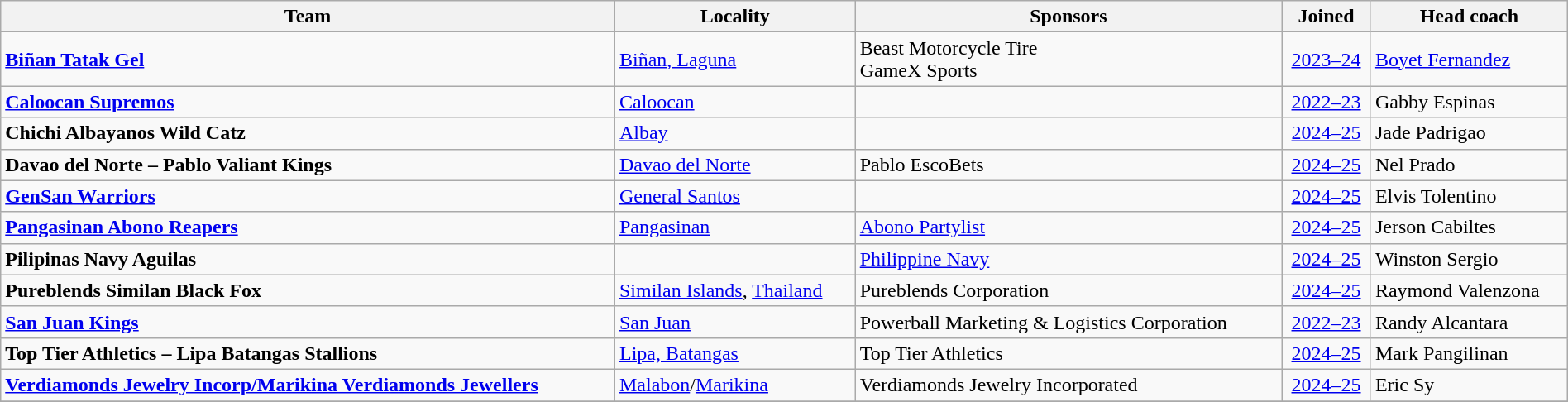<table class="wikitable" style="width:100%; text-align:left">
<tr>
<th>Team</th>
<th>Locality</th>
<th>Sponsors</th>
<th>Joined</th>
<th>Head coach</th>
</tr>
<tr>
<td><strong><a href='#'>Biñan Tatak Gel</a></strong></td>
<td><a href='#'>Biñan, Laguna</a></td>
<td>Beast Motorcycle Tire <br> GameX Sports</td>
<td align=center><a href='#'>2023–24</a></td>
<td><a href='#'>Boyet Fernandez</a></td>
</tr>
<tr>
<td><strong><a href='#'>Caloocan Supremos</a></strong></td>
<td><a href='#'>Caloocan</a></td>
<td></td>
<td align="center"><a href='#'>2022–23</a></td>
<td>Gabby Espinas</td>
</tr>
<tr>
<td><strong>Chichi Albayanos Wild Catz</strong></td>
<td><a href='#'>Albay</a></td>
<td></td>
<td align="center"><a href='#'>2024–25</a></td>
<td>Jade Padrigao</td>
</tr>
<tr>
<td><strong>Davao del Norte – Pablo Valiant Kings</strong></td>
<td><a href='#'>Davao del Norte</a></td>
<td>Pablo EscoBets</td>
<td align="center"><a href='#'>2024–25</a></td>
<td>Nel Prado</td>
</tr>
<tr>
<td><strong><a href='#'>GenSan Warriors</a></strong></td>
<td><a href='#'>General Santos</a></td>
<td></td>
<td align="center"><a href='#'>2024–25</a></td>
<td>Elvis Tolentino</td>
</tr>
<tr>
<td><strong><a href='#'>Pangasinan Abono Reapers</a></strong></td>
<td><a href='#'>Pangasinan</a></td>
<td><a href='#'>Abono Partylist</a></td>
<td align="center"><a href='#'>2024–25</a></td>
<td>Jerson Cabiltes</td>
</tr>
<tr>
<td><strong>Pilipinas Navy Aguilas</strong></td>
<td></td>
<td><a href='#'>Philippine Navy</a></td>
<td align="center"><a href='#'>2024–25</a></td>
<td>Winston Sergio</td>
</tr>
<tr>
<td><strong>Pureblends Similan Black Fox</strong></td>
<td><a href='#'>Similan Islands</a>, <a href='#'>Thailand</a></td>
<td>Pureblends Corporation</td>
<td align="center"><a href='#'>2024–25</a></td>
<td>Raymond Valenzona</td>
</tr>
<tr>
<td><strong><a href='#'>San Juan Kings</a></strong></td>
<td><a href='#'>San Juan</a></td>
<td>Powerball Marketing & Logistics Corporation</td>
<td align="center"><a href='#'>2022–23</a></td>
<td>Randy Alcantara</td>
</tr>
<tr>
<td><strong>Top Tier Athletics – Lipa Batangas Stallions</strong></td>
<td><a href='#'>Lipa, Batangas</a></td>
<td>Top Tier Athletics</td>
<td align="center"><a href='#'>2024–25</a></td>
<td>Mark Pangilinan</td>
</tr>
<tr>
<td><strong><a href='#'>Verdiamonds Jewelry Incorp/Marikina Verdiamonds Jewellers</a></strong></td>
<td><a href='#'>Malabon</a>/<a href='#'>Marikina</a></td>
<td>Verdiamonds Jewelry Incorporated</td>
<td align="center"><a href='#'>2024–25</a></td>
<td>Eric Sy</td>
</tr>
<tr>
</tr>
</table>
